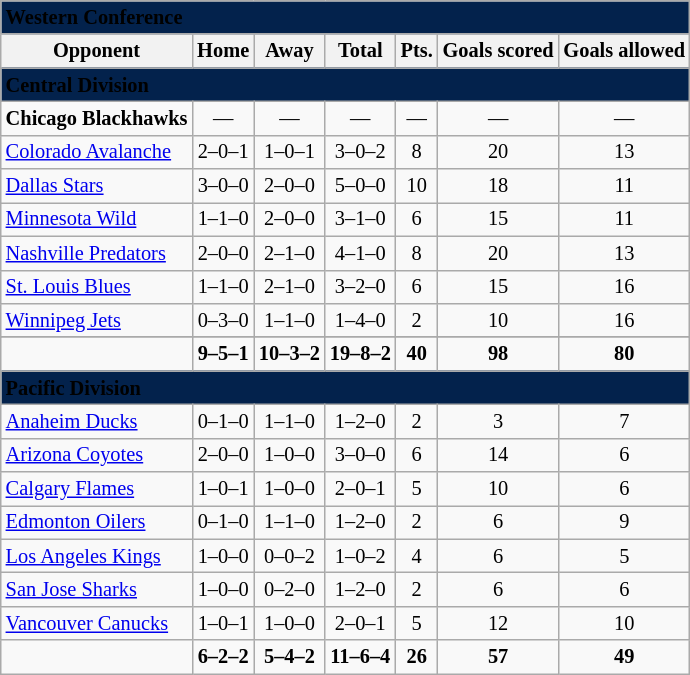<table class="wikitable" style="font-size: 85%; text-align: center">
<tr>
<td colspan="7" style="text-align:left; background:#03224c"><span> <strong>Western Conference</strong> </span></td>
</tr>
<tr>
<th>Opponent</th>
<th>Home</th>
<th>Away</th>
<th>Total</th>
<th>Pts.</th>
<th>Goals scored</th>
<th>Goals allowed</th>
</tr>
<tr>
<td colspan="7" style="text-align:left; background:#03224c"><span> <strong>Central Division</strong> </span></td>
</tr>
<tr>
<td style="text-align:left"><strong>Chicago Blackhawks</strong></td>
<td>—</td>
<td>—</td>
<td>—</td>
<td>—</td>
<td>—</td>
<td>—</td>
</tr>
<tr>
<td style="text-align:left"><a href='#'>Colorado Avalanche</a></td>
<td>2–0–1</td>
<td>1–0–1</td>
<td>3–0–2</td>
<td>8</td>
<td>20</td>
<td>13</td>
</tr>
<tr>
<td style="text-align:left"><a href='#'>Dallas Stars</a></td>
<td>3–0–0</td>
<td>2–0–0</td>
<td>5–0–0</td>
<td>10</td>
<td>18</td>
<td>11</td>
</tr>
<tr>
<td style="text-align:left"><a href='#'>Minnesota Wild</a></td>
<td>1–1–0</td>
<td>2–0–0</td>
<td>3–1–0</td>
<td>6</td>
<td>15</td>
<td>11</td>
</tr>
<tr>
<td style="text-align:left"><a href='#'>Nashville Predators</a></td>
<td>2–0–0</td>
<td>2–1–0</td>
<td>4–1–0</td>
<td>8</td>
<td>20</td>
<td>13</td>
</tr>
<tr>
<td style="text-align:left"><a href='#'>St. Louis Blues</a></td>
<td>1–1–0</td>
<td>2–1–0</td>
<td>3–2–0</td>
<td>6</td>
<td>15</td>
<td>16</td>
</tr>
<tr>
<td style="text-align:left"><a href='#'>Winnipeg Jets</a></td>
<td>0–3–0</td>
<td>1–1–0</td>
<td>1–4–0</td>
<td>2</td>
<td>10</td>
<td>16</td>
</tr>
<tr>
</tr>
<tr style="font-weight:bold">
<td></td>
<td>9–5–1</td>
<td>10–3–2</td>
<td>19–8–2</td>
<td>40</td>
<td>98</td>
<td>80</td>
</tr>
<tr>
<td colspan="7" style="text-align:left; background:#03224c"><span> <strong>Pacific Division</strong> </span></td>
</tr>
<tr>
<td style="text-align:left"><a href='#'>Anaheim Ducks</a></td>
<td>0–1–0</td>
<td>1–1–0</td>
<td>1–2–0</td>
<td>2</td>
<td>3</td>
<td>7</td>
</tr>
<tr>
<td style="text-align:left"><a href='#'>Arizona Coyotes</a></td>
<td>2–0–0</td>
<td>1–0–0</td>
<td>3–0–0</td>
<td>6</td>
<td>14</td>
<td>6</td>
</tr>
<tr>
<td style="text-align:left"><a href='#'>Calgary Flames</a></td>
<td>1–0–1</td>
<td>1–0–0</td>
<td>2–0–1</td>
<td>5</td>
<td>10</td>
<td>6</td>
</tr>
<tr>
<td style="text-align:left"><a href='#'>Edmonton Oilers</a></td>
<td>0–1–0</td>
<td>1–1–0</td>
<td>1–2–0</td>
<td>2</td>
<td>6</td>
<td>9</td>
</tr>
<tr>
<td style="text-align:left"><a href='#'>Los Angeles Kings</a></td>
<td>1–0–0</td>
<td>0–0–2</td>
<td>1–0–2</td>
<td>4</td>
<td>6</td>
<td>5</td>
</tr>
<tr>
<td style="text-align:left"><a href='#'>San Jose Sharks</a></td>
<td>1–0–0</td>
<td>0–2–0</td>
<td>1–2–0</td>
<td>2</td>
<td>6</td>
<td>6</td>
</tr>
<tr>
<td style="text-align:left"><a href='#'>Vancouver Canucks</a></td>
<td>1–0–1</td>
<td>1–0–0</td>
<td>2–0–1</td>
<td>5</td>
<td>12</td>
<td>10</td>
</tr>
<tr style="font-weight:bold">
<td></td>
<td>6–2–2</td>
<td>5–4–2</td>
<td>11–6–4</td>
<td>26</td>
<td>57</td>
<td>49</td>
</tr>
</table>
